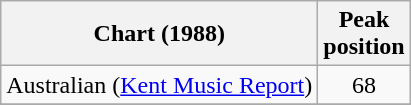<table class="wikitable sortable">
<tr>
<th>Chart (1988)</th>
<th>Peak<br>position</th>
</tr>
<tr>
<td>Australian (<a href='#'>Kent Music Report</a>)</td>
<td align="center">68</td>
</tr>
<tr>
</tr>
<tr>
</tr>
<tr>
</tr>
</table>
